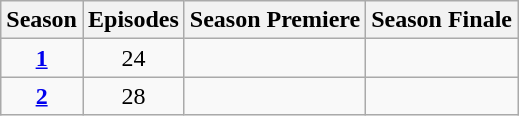<table class="wikitable">
<tr>
<th>Season</th>
<th>Episodes</th>
<th>Season Premiere</th>
<th>Season Finale</th>
</tr>
<tr>
<td style="text-align:center;"><strong><a href='#'>1</a></strong></td>
<td style="text-align:center;">24</td>
<td style="text-align:center;"></td>
<td style="text-align:center;"></td>
</tr>
<tr>
<td style="text-align:center;"><strong><a href='#'>2</a></strong></td>
<td style="text-align:center;">28</td>
<td style="text-align:center;"></td>
<td style="text-align:center;"></td>
</tr>
</table>
